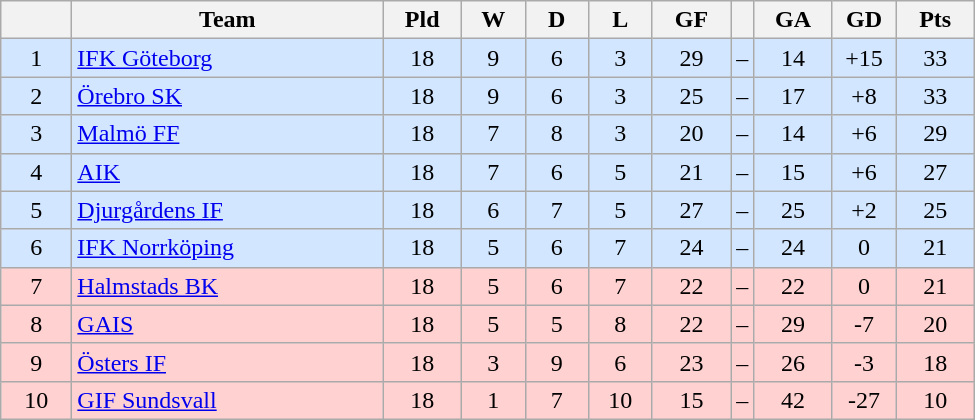<table class="wikitable" style="text-align: center">
<tr>
<th style="width: 40px;"></th>
<th style="width: 200px;">Team</th>
<th style="width: 45px;">Pld</th>
<th style="width: 35px;">W</th>
<th style="width: 35px;">D</th>
<th style="width: 35px;">L</th>
<th style="width: 45px;">GF</th>
<th></th>
<th style="width: 45px;">GA</th>
<th style="width: 35px;">GD</th>
<th style="width: 45px;">Pts</th>
</tr>
<tr style="background: #d2e6ff">
<td>1</td>
<td style="text-align: left;"><a href='#'>IFK Göteborg</a></td>
<td>18</td>
<td>9</td>
<td>6</td>
<td>3</td>
<td>29</td>
<td>–</td>
<td>14</td>
<td>+15</td>
<td>33</td>
</tr>
<tr style="background: #d2e6ff">
<td>2</td>
<td style="text-align: left;"><a href='#'>Örebro SK</a></td>
<td>18</td>
<td>9</td>
<td>6</td>
<td>3</td>
<td>25</td>
<td>–</td>
<td>17</td>
<td>+8</td>
<td>33</td>
</tr>
<tr style="background: #d2e6ff">
<td>3</td>
<td style="text-align: left;"><a href='#'>Malmö FF</a></td>
<td>18</td>
<td>7</td>
<td>8</td>
<td>3</td>
<td>20</td>
<td>–</td>
<td>14</td>
<td>+6</td>
<td>29</td>
</tr>
<tr style="background: #d2e6ff">
<td>4</td>
<td style="text-align: left;"><a href='#'>AIK</a></td>
<td>18</td>
<td>7</td>
<td>6</td>
<td>5</td>
<td>21</td>
<td>–</td>
<td>15</td>
<td>+6</td>
<td>27</td>
</tr>
<tr style="background: #d2e6ff">
<td>5</td>
<td style="text-align: left;"><a href='#'>Djurgårdens IF</a></td>
<td>18</td>
<td>6</td>
<td>7</td>
<td>5</td>
<td>27</td>
<td>–</td>
<td>25</td>
<td>+2</td>
<td>25</td>
</tr>
<tr style="background: #d2e6ff">
<td>6</td>
<td style="text-align: left;"><a href='#'>IFK Norrköping</a></td>
<td>18</td>
<td>5</td>
<td>6</td>
<td>7</td>
<td>24</td>
<td>–</td>
<td>24</td>
<td>0</td>
<td>21</td>
</tr>
<tr style="background: #ffd1d1">
<td>7</td>
<td style="text-align: left;"><a href='#'>Halmstads BK</a></td>
<td>18</td>
<td>5</td>
<td>6</td>
<td>7</td>
<td>22</td>
<td>–</td>
<td>22</td>
<td>0</td>
<td>21</td>
</tr>
<tr style="background: #ffd1d1">
<td>8</td>
<td style="text-align: left;"><a href='#'>GAIS</a></td>
<td>18</td>
<td>5</td>
<td>5</td>
<td>8</td>
<td>22</td>
<td>–</td>
<td>29</td>
<td>-7</td>
<td>20</td>
</tr>
<tr style="background: #ffd1d1">
<td>9</td>
<td style="text-align: left;"><a href='#'>Östers IF</a></td>
<td>18</td>
<td>3</td>
<td>9</td>
<td>6</td>
<td>23</td>
<td>–</td>
<td>26</td>
<td>-3</td>
<td>18</td>
</tr>
<tr style="background: #ffd1d1">
<td>10</td>
<td style="text-align: left;"><a href='#'>GIF Sundsvall</a></td>
<td>18</td>
<td>1</td>
<td>7</td>
<td>10</td>
<td>15</td>
<td>–</td>
<td>42</td>
<td>-27</td>
<td>10</td>
</tr>
</table>
